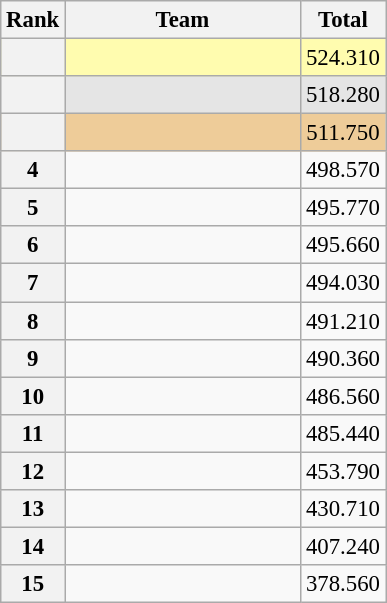<table class="wikitable sortable" style="text-align:center; font-size:95%">
<tr>
<th scope="col" style="width:25px;">Rank</th>
<th scope="col" style="width:150px;">Team</th>
<th scope="col" style="width:50px;">Total</th>
</tr>
<tr style="background:#fffcaf;">
<th scope=row style="text-align:center"></th>
<td style="text-align:left;"><strong></strong></td>
<td>524.310</td>
</tr>
<tr style="background:#e5e5e5;">
<th scope=row style="text-align:center"></th>
<td style="text-align:left;"><strong></strong></td>
<td>518.280</td>
</tr>
<tr style="background:#ec9;">
<th scope=row style="text-align:center"></th>
<td style="text-align:left;"><strong></strong></td>
<td>511.750</td>
</tr>
<tr>
<th scope=row style="text-align:center">4</th>
<td style="text-align:left;"></td>
<td>498.570</td>
</tr>
<tr>
<th scope=row style="text-align:center">5</th>
<td style="text-align:left;"></td>
<td>495.770</td>
</tr>
<tr>
<th scope=row style="text-align:center">6</th>
<td style="text-align:left;"></td>
<td>495.660</td>
</tr>
<tr>
<th scope=row style="text-align:center">7</th>
<td style="text-align:left;"></td>
<td>494.030</td>
</tr>
<tr>
<th scope=row style="text-align:center">8</th>
<td style="text-align:left;"></td>
<td>491.210</td>
</tr>
<tr>
<th scope=row style="text-align:center">9</th>
<td style="text-align:left;"></td>
<td>490.360</td>
</tr>
<tr>
<th scope=row style="text-align:center">10</th>
<td style="text-align:left;"></td>
<td>486.560</td>
</tr>
<tr>
<th scope=row style="text-align:center">11</th>
<td style="text-align:left;"></td>
<td>485.440</td>
</tr>
<tr>
<th scope=row style="text-align:center">12</th>
<td style="text-align:left;"></td>
<td>453.790</td>
</tr>
<tr>
<th scope=row style="text-align:center">13</th>
<td style="text-align:left;"></td>
<td>430.710</td>
</tr>
<tr>
<th scope=row style="text-align:center">14</th>
<td style="text-align:left;"></td>
<td>407.240</td>
</tr>
<tr>
<th scope=row style="text-align:center">15</th>
<td style="text-align:left;"></td>
<td>378.560</td>
</tr>
</table>
